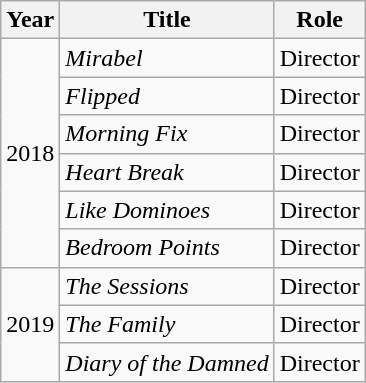<table class="wikitable">
<tr>
<th>Year</th>
<th>Title</th>
<th>Role</th>
</tr>
<tr>
<td rowspan="6">2018</td>
<td><em>Mirabel</em></td>
<td>Director</td>
</tr>
<tr>
<td><em>Flipped</em></td>
<td>Director</td>
</tr>
<tr>
<td><em>Morning Fix</em></td>
<td>Director</td>
</tr>
<tr>
<td><em>Heart Break</em></td>
<td>Director</td>
</tr>
<tr>
<td><em>Like Dominoes</em></td>
<td>Director</td>
</tr>
<tr>
<td><em>Bedroom Points</em></td>
<td>Director</td>
</tr>
<tr>
<td rowspan="3">2019</td>
<td><em>The Sessions</em></td>
<td>Director</td>
</tr>
<tr>
<td><em>The Family</em></td>
<td>Director</td>
</tr>
<tr>
<td><em>Diary of the Damned</em></td>
<td>Director</td>
</tr>
</table>
